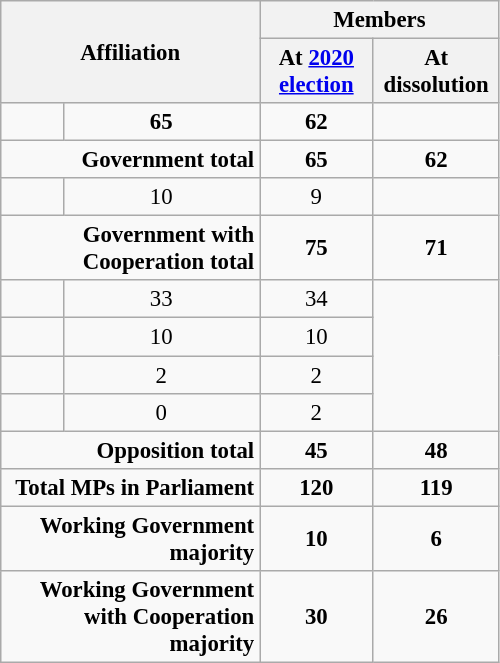<table class="wikitable" border="1" style="font-size:95%; width:250pt; text-align:center">
<tr>
<th colspan="2" rowspan="2" style="text-align:center;vertical-align:middle; ">Affiliation</th>
<th colspan="2" style="vertical-align:top;">Members</th>
</tr>
<tr>
<th>At <a href='#'>2020 election</a></th>
<th>At dissolution</th>
</tr>
<tr>
<td></td>
<td><strong>65</strong></td>
<td><strong>62</strong></td>
</tr>
<tr>
<td colspan="2" style="text-align:right; "><strong>Government total</strong></td>
<td><strong>65</strong></td>
<td><strong>62</strong></td>
</tr>
<tr>
<td> </td>
<td>10</td>
<td>9</td>
</tr>
<tr>
<td colspan="2" style="text-align:right; "><strong>Government with Cooperation total</strong></td>
<td><strong>75</strong></td>
<td><strong>71</strong></td>
</tr>
<tr>
<td></td>
<td>33</td>
<td>34</td>
</tr>
<tr>
<td></td>
<td>10</td>
<td>10</td>
</tr>
<tr>
<td></td>
<td>2</td>
<td>2</td>
</tr>
<tr>
<td></td>
<td>0</td>
<td>2</td>
</tr>
<tr>
<td colspan="2" style="text-align:right; "><strong>Opposition total</strong></td>
<td><strong>45</strong></td>
<td><strong>48</strong></td>
</tr>
<tr>
<td colspan="2" style="text-align:right; "><strong>Total MPs in Parliament</strong></td>
<td><strong>120</strong></td>
<td><strong>119</strong></td>
</tr>
<tr>
<td colspan="2" style="text-align:right; "><strong>Working Government majority</strong></td>
<td><strong>10</strong></td>
<td><strong>6</strong></td>
</tr>
<tr>
<td colspan="2" style="text-align:right; "><strong>Working Government with Cooperation majority</strong></td>
<td><strong>30</strong></td>
<td><strong>26</strong></td>
</tr>
</table>
